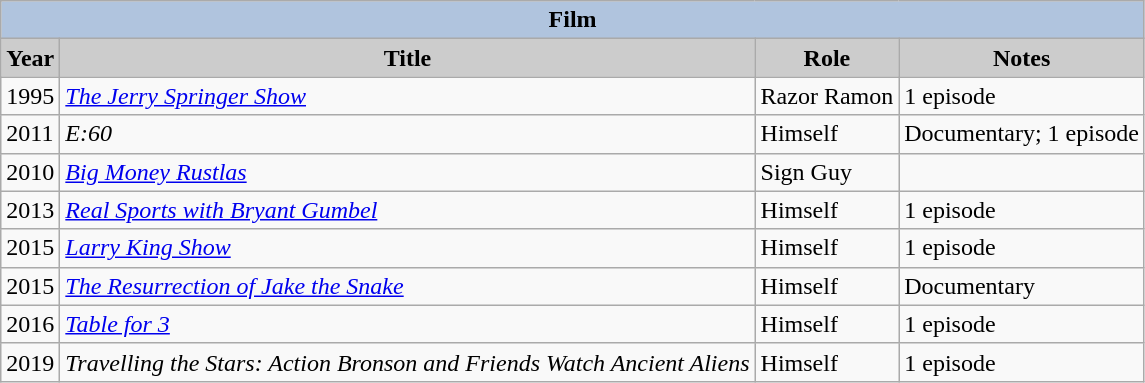<table class="wikitable sortable">
<tr style="text-align:center;">
<th colspan=4 style="background:#B0C4DE;">Film</th>
</tr>
<tr style="text-align:center;">
<th style="background:#ccc;">Year</th>
<th style="background:#ccc;">Title</th>
<th style="background:#ccc;">Role</th>
<th style="background:#ccc;">Notes</th>
</tr>
<tr>
<td>1995</td>
<td><em><a href='#'>The Jerry Springer Show</a></em></td>
<td>Razor Ramon</td>
<td>1 episode</td>
</tr>
<tr>
<td>2011</td>
<td><em>E:60</em></td>
<td>Himself</td>
<td>Documentary; 1 episode</td>
</tr>
<tr>
<td>2010</td>
<td><em><a href='#'>Big Money Rustlas</a></em></td>
<td>Sign Guy</td>
<td></td>
</tr>
<tr>
<td>2013</td>
<td><em><a href='#'>Real Sports with Bryant Gumbel</a></em></td>
<td>Himself</td>
<td>1 episode</td>
</tr>
<tr>
<td>2015</td>
<td><em><a href='#'>Larry King Show</a></em></td>
<td>Himself</td>
<td>1 episode</td>
</tr>
<tr>
<td>2015</td>
<td><em><a href='#'>The Resurrection of Jake the Snake</a></em></td>
<td>Himself</td>
<td>Documentary</td>
</tr>
<tr>
<td>2016</td>
<td><em><a href='#'>Table for 3</a></em></td>
<td>Himself</td>
<td>1 episode</td>
</tr>
<tr>
<td>2019</td>
<td><em>Travelling the Stars: Action Bronson and Friends Watch Ancient Aliens</em></td>
<td>Himself</td>
<td>1 episode</td>
</tr>
</table>
